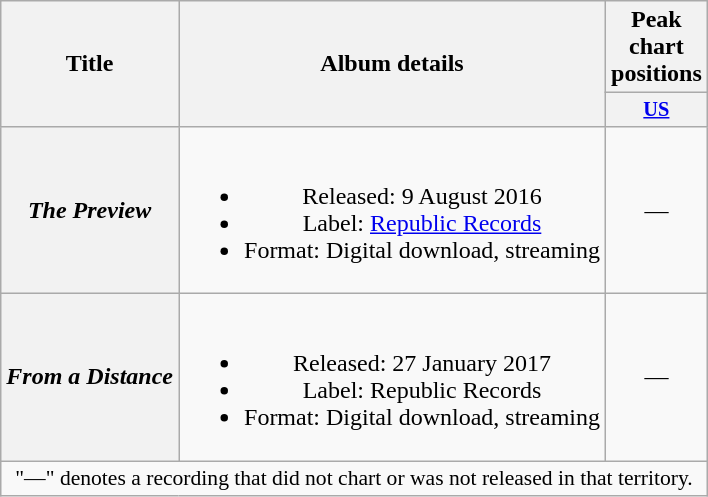<table class="wikitable plainrowheaders" style="text-align:center;">
<tr>
<th scope="col" rowspan="2">Title</th>
<th scope="col" rowspan="2">Album details</th>
<th scope="col" colspan="1">Peak<br>chart<br>positions</th>
</tr>
<tr>
<th scope="col" style="width:3em;font-size:85%;"><a href='#'>US</a><br></th>
</tr>
<tr>
<th scope="row"><em>The Preview</em></th>
<td><br><ul><li>Released: 9 August 2016</li><li>Label: <a href='#'>Republic Records</a></li><li>Format: Digital download, streaming</li></ul></td>
<td>—</td>
</tr>
<tr>
<th scope="row"><em>From a Distance</em></th>
<td><br><ul><li>Released: 27 January 2017</li><li>Label: Republic Records</li><li>Format: Digital download, streaming</li></ul></td>
<td>—</td>
</tr>
<tr>
<td colspan="11" style="font-size:90%">"—" denotes a recording that did not chart or was not released in that territory.</td>
</tr>
</table>
